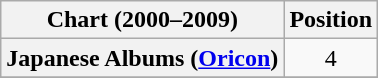<table class="wikitable plainrowheaders">
<tr>
<th>Chart (2000–2009)</th>
<th>Position</th>
</tr>
<tr>
<th scope="row">Japanese Albums (<a href='#'>Oricon</a>)</th>
<td style="text-align:center;">4</td>
</tr>
<tr>
</tr>
</table>
